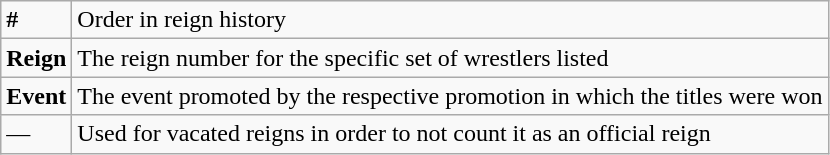<table class="wikitable">
<tr>
<td><strong>#</strong></td>
<td>Order in reign history</td>
</tr>
<tr>
<td><strong>Reign</strong></td>
<td>The reign number for the specific set of wrestlers listed</td>
</tr>
<tr>
<td><strong>Event</strong></td>
<td>The event promoted by the respective promotion in which the titles were won</td>
</tr>
<tr>
<td>—</td>
<td>Used for vacated reigns in order to not count it as an official reign</td>
</tr>
</table>
